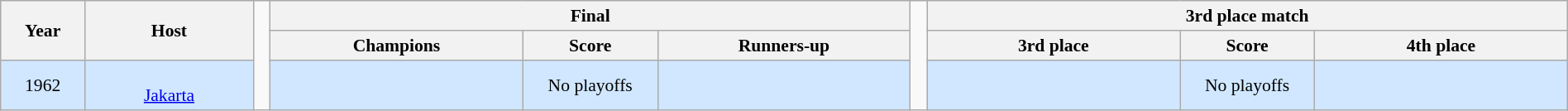<table class="wikitable" style="font-size:90%; width: 100%; text-align: center;">
<tr>
<th rowspan=2 width=5%>Year</th>
<th rowspan=2 width=10%>Host</th>
<td width=1% rowspan=3></td>
<th colspan=3>Final</th>
<td width=1% rowspan=3></td>
<th colspan=3>3rd place match</th>
</tr>
<tr>
<th width=15%>Champions</th>
<th width=8%>Score</th>
<th width=15%>Runners-up</th>
<th width=15%>3rd place</th>
<th width=8%>Score</th>
<th width=15%>4th place</th>
</tr>
<tr bgcolor=#D0E7FF>
<td>1962<br></td>
<td><br><a href='#'>Jakarta</a></td>
<td><strong></strong></td>
<td><span>No playoffs</span></td>
<td></td>
<td></td>
<td><span>No playoffs</span></td>
<td></td>
</tr>
</table>
